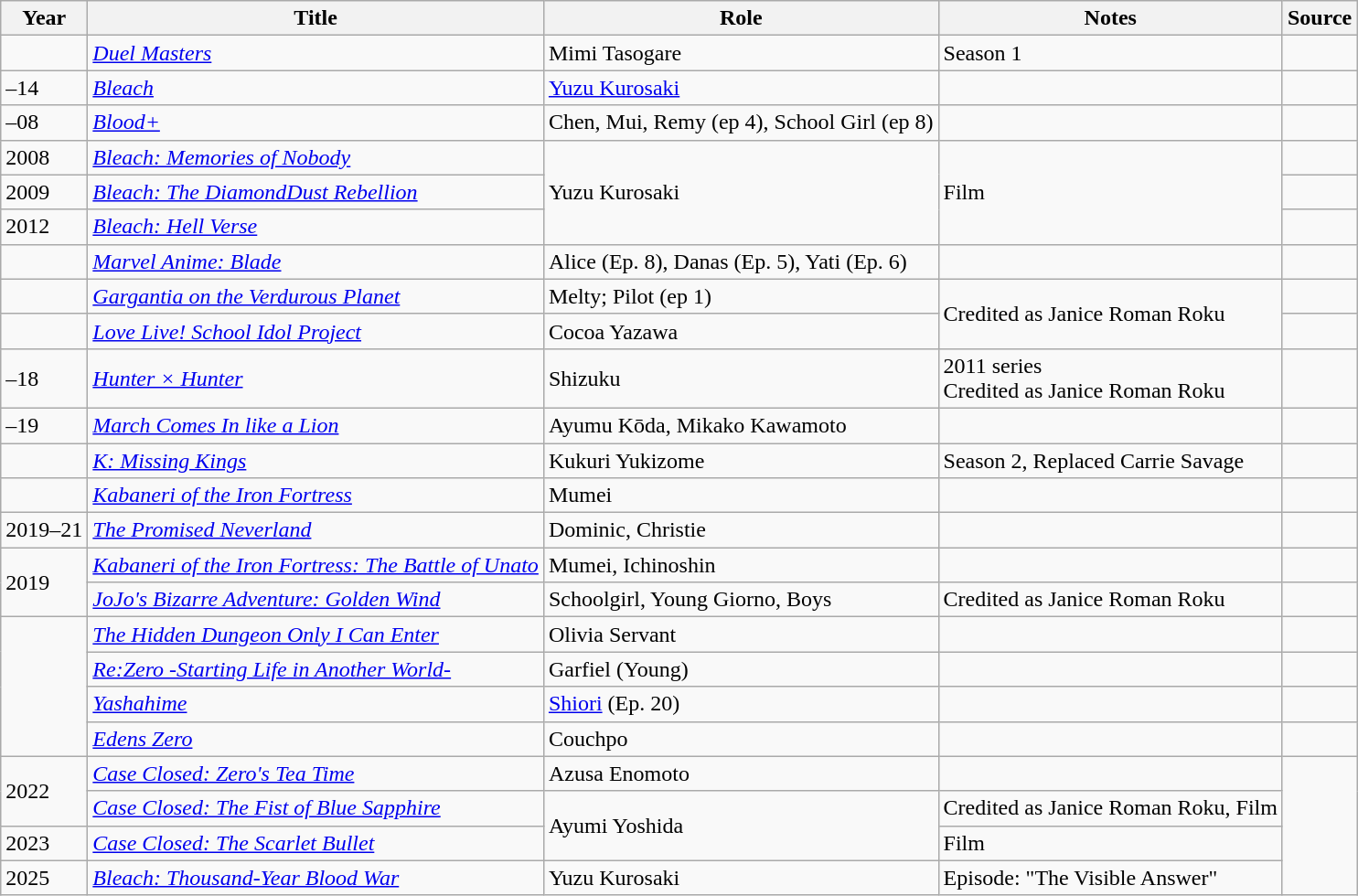<table class="wikitable sortable plainrowheaders">
<tr>
<th>Year</th>
<th>Title</th>
<th>Role</th>
<th class="unsortable">Notes</th>
<th class="unsortable">Source</th>
</tr>
<tr>
<td></td>
<td><em><a href='#'>Duel Masters</a></em></td>
<td>Mimi Tasogare</td>
<td>Season 1</td>
<td></td>
</tr>
<tr>
<td>–14</td>
<td><em><a href='#'>Bleach</a></em></td>
<td><a href='#'>Yuzu Kurosaki</a></td>
<td></td>
<td></td>
</tr>
<tr>
<td>–08</td>
<td><em><a href='#'>Blood+</a></em></td>
<td>Chen, Mui, Remy (ep 4), School Girl (ep 8)</td>
<td></td>
<td></td>
</tr>
<tr>
<td>2008</td>
<td><em><a href='#'>Bleach: Memories of Nobody</a></em></td>
<td rowspan="3">Yuzu Kurosaki</td>
<td rowspan="3">Film</td>
<td></td>
</tr>
<tr>
<td>2009</td>
<td><em><a href='#'>Bleach: The DiamondDust Rebellion</a></em></td>
<td></td>
</tr>
<tr>
<td>2012</td>
<td><em><a href='#'>Bleach: Hell Verse</a></em></td>
<td></td>
</tr>
<tr>
<td></td>
<td><em><a href='#'>Marvel Anime: Blade</a></em></td>
<td>Alice (Ep. 8), Danas (Ep. 5), Yati (Ep.  6)</td>
<td></td>
<td></td>
</tr>
<tr>
<td></td>
<td><em><a href='#'>Gargantia on the Verdurous Planet</a></em></td>
<td>Melty; Pilot (ep 1)</td>
<td rowspan="2">Credited as Janice Roman Roku</td>
<td></td>
</tr>
<tr>
<td></td>
<td><em><a href='#'>Love Live! School Idol Project</a></em></td>
<td>Cocoa Yazawa</td>
<td></td>
</tr>
<tr>
<td>–18</td>
<td><em><a href='#'>Hunter × Hunter</a></em></td>
<td>Shizuku</td>
<td>2011 series<br>Credited as Janice Roman Roku</td>
<td></td>
</tr>
<tr>
<td>–19</td>
<td><em><a href='#'>March Comes In like a Lion</a></em></td>
<td>Ayumu Kōda, Mikako Kawamoto</td>
<td></td>
</tr>
<tr>
<td></td>
<td><em><a href='#'>K: Missing Kings</a></em></td>
<td>Kukuri Yukizome</td>
<td>Season 2, Replaced Carrie Savage</td>
<td></td>
</tr>
<tr>
<td></td>
<td><em><a href='#'>Kabaneri of the Iron Fortress</a></em></td>
<td>Mumei</td>
<td></td>
<td></td>
</tr>
<tr>
<td>2019–21</td>
<td><em><a href='#'>The Promised Neverland</a></em></td>
<td>Dominic, Christie</td>
<td></td>
<td></td>
</tr>
<tr>
<td rowspan="2">2019</td>
<td><em><a href='#'>Kabaneri of the Iron Fortress: The Battle of Unato</a></em></td>
<td>Mumei, Ichinoshin</td>
<td></td>
<td></td>
</tr>
<tr>
<td><em><a href='#'>JoJo's Bizarre Adventure: Golden Wind</a></em></td>
<td>Schoolgirl, Young Giorno, Boys</td>
<td>Credited as Janice Roman Roku</td>
<td></td>
</tr>
<tr>
<td rowspan="4"></td>
<td><em><a href='#'>The Hidden Dungeon Only I Can Enter</a></em></td>
<td>Olivia Servant</td>
<td></td>
<td></td>
</tr>
<tr>
<td><em><a href='#'>Re:Zero -Starting Life in Another World-</a></em></td>
<td>Garfiel (Young)</td>
<td></td>
<td></td>
</tr>
<tr>
<td><em><a href='#'>Yashahime</a></em></td>
<td><a href='#'>Shiori</a> (Ep. 20)</td>
<td></td>
<td></td>
</tr>
<tr>
<td><em><a href='#'>Edens Zero</a></em></td>
<td>Couchpo</td>
<td></td>
<td></td>
</tr>
<tr>
<td rowspan="2">2022</td>
<td><em><a href='#'>Case Closed: Zero's Tea Time</a></em></td>
<td>Azusa Enomoto</td>
<td></td>
<td rowspan="4"></td>
</tr>
<tr>
<td><em><a href='#'>Case Closed: The Fist of Blue Sapphire</a></em></td>
<td rowspan="2">Ayumi Yoshida</td>
<td>Credited as Janice Roman Roku, Film</td>
</tr>
<tr>
<td>2023</td>
<td><em><a href='#'>Case Closed: The Scarlet Bullet</a></em></td>
<td>Film</td>
</tr>
<tr>
<td>2025</td>
<td><em><a href='#'>Bleach: Thousand-Year Blood War</a></em></td>
<td>Yuzu Kurosaki</td>
<td>Episode: "The Visible Answer"</td>
</tr>
</table>
